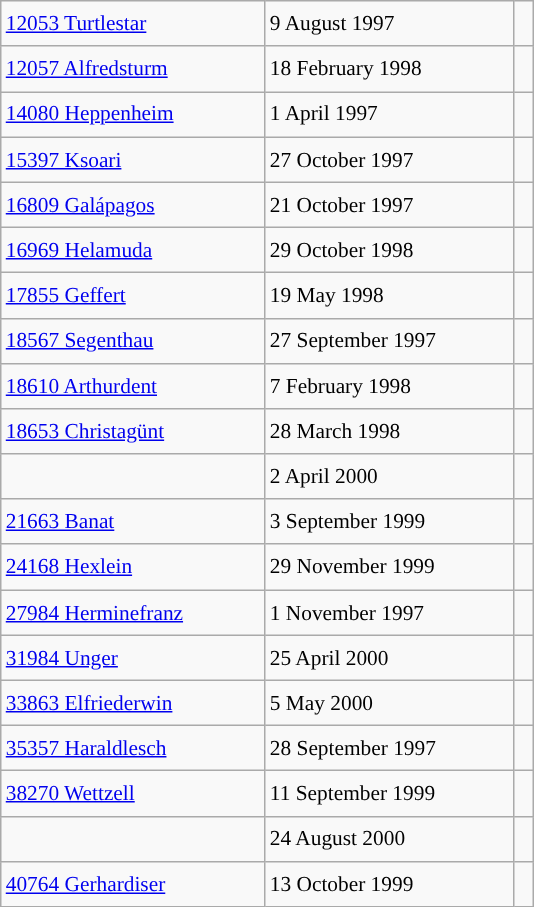<table class="wikitable" style="font-size: 89%; float: left; width: 25em; margin-right: 1em; line-height: 1.65em !important; height: 540px;">
<tr>
<td><a href='#'>12053 Turtlestar</a></td>
<td>9 August 1997</td>
<td> </td>
</tr>
<tr>
<td><a href='#'>12057 Alfredsturm</a></td>
<td>18 February 1998</td>
<td> </td>
</tr>
<tr>
<td><a href='#'>14080 Heppenheim</a></td>
<td>1 April 1997</td>
<td> </td>
</tr>
<tr>
<td><a href='#'>15397 Ksoari</a></td>
<td>27 October 1997</td>
<td> </td>
</tr>
<tr>
<td><a href='#'>16809 Galápagos</a></td>
<td>21 October 1997</td>
<td> </td>
</tr>
<tr>
<td><a href='#'>16969 Helamuda</a></td>
<td>29 October 1998</td>
<td> </td>
</tr>
<tr>
<td><a href='#'>17855 Geffert</a></td>
<td>19 May 1998</td>
<td> </td>
</tr>
<tr>
<td><a href='#'>18567 Segenthau</a></td>
<td>27 September 1997</td>
<td> </td>
</tr>
<tr>
<td><a href='#'>18610 Arthurdent</a></td>
<td>7 February 1998</td>
<td> </td>
</tr>
<tr>
<td><a href='#'>18653 Christagünt</a></td>
<td>28 March 1998</td>
<td> </td>
</tr>
<tr>
<td></td>
<td>2 April 2000</td>
<td> </td>
</tr>
<tr>
<td><a href='#'>21663 Banat</a></td>
<td>3 September 1999</td>
<td> </td>
</tr>
<tr>
<td><a href='#'>24168 Hexlein</a></td>
<td>29 November 1999</td>
<td> </td>
</tr>
<tr>
<td><a href='#'>27984 Herminefranz</a></td>
<td>1 November 1997</td>
<td> </td>
</tr>
<tr>
<td><a href='#'>31984 Unger</a></td>
<td>25 April 2000</td>
<td> </td>
</tr>
<tr>
<td><a href='#'>33863 Elfriederwin</a></td>
<td>5 May 2000</td>
<td> </td>
</tr>
<tr>
<td><a href='#'>35357 Haraldlesch</a></td>
<td>28 September 1997</td>
<td> </td>
</tr>
<tr>
<td><a href='#'>38270 Wettzell</a></td>
<td>11 September 1999</td>
<td> </td>
</tr>
<tr>
<td></td>
<td>24 August 2000</td>
<td> </td>
</tr>
<tr>
<td><a href='#'>40764 Gerhardiser</a></td>
<td>13 October 1999</td>
<td> </td>
</tr>
</table>
